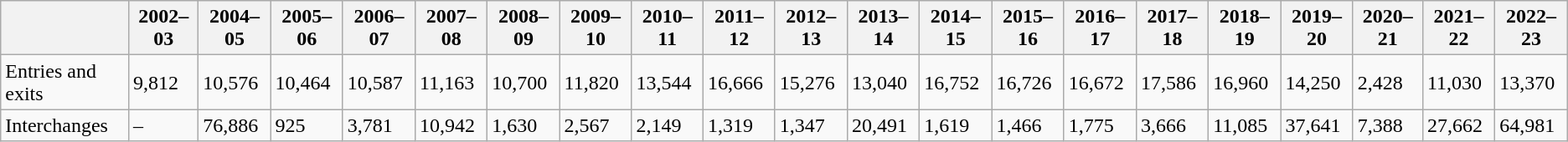<table class="wikitable">
<tr>
<th></th>
<th>2002–03</th>
<th>2004–05</th>
<th>2005–06</th>
<th>2006–07</th>
<th>2007–08</th>
<th>2008–09</th>
<th>2009–10</th>
<th>2010–11</th>
<th>2011–12</th>
<th>2012–13</th>
<th>2013–14</th>
<th>2014–15</th>
<th>2015–16</th>
<th>2016–17</th>
<th>2017–18</th>
<th>2018–19</th>
<th>2019–20</th>
<th>2020–21</th>
<th>2021–22</th>
<th>2022–23</th>
</tr>
<tr>
<td>Entries and exits</td>
<td>9,812</td>
<td>10,576</td>
<td>10,464</td>
<td>10,587</td>
<td>11,163</td>
<td>10,700</td>
<td>11,820</td>
<td>13,544</td>
<td>16,666</td>
<td>15,276</td>
<td>13,040</td>
<td>16,752</td>
<td>16,726</td>
<td>16,672</td>
<td>17,586</td>
<td>16,960</td>
<td>14,250</td>
<td>2,428</td>
<td>11,030</td>
<td>13,370</td>
</tr>
<tr>
<td>Interchanges</td>
<td>–</td>
<td>76,886</td>
<td>925</td>
<td>3,781</td>
<td>10,942</td>
<td>1,630</td>
<td>2,567</td>
<td>2,149</td>
<td>1,319</td>
<td>1,347</td>
<td>20,491</td>
<td>1,619</td>
<td>1,466</td>
<td>1,775</td>
<td>3,666</td>
<td>11,085</td>
<td>37,641</td>
<td>7,388</td>
<td>27,662</td>
<td>64,981</td>
</tr>
</table>
